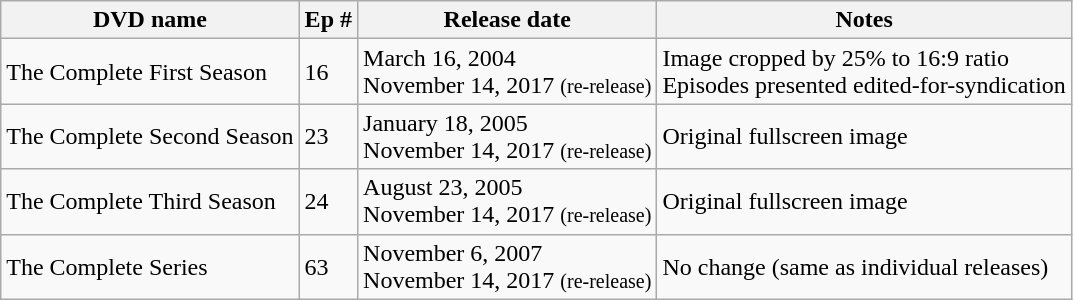<table class="wikitable">
<tr>
<th>DVD name</th>
<th>Ep #</th>
<th>Release date</th>
<th>Notes</th>
</tr>
<tr>
<td>The Complete First Season</td>
<td>16</td>
<td>March 16, 2004<br>November 14, 2017 <small>(re-release)</small></td>
<td>Image cropped by 25% to 16:9 ratio<br>Episodes presented edited-for-syndication</td>
</tr>
<tr>
<td>The Complete Second Season</td>
<td>23</td>
<td>January 18, 2005<br>November 14, 2017 <small>(re-release)</small></td>
<td>Original fullscreen image</td>
</tr>
<tr>
<td>The Complete Third Season</td>
<td>24</td>
<td>August 23, 2005<br>November 14, 2017 <small>(re-release)</small></td>
<td>Original fullscreen image</td>
</tr>
<tr>
<td>The Complete Series</td>
<td>63</td>
<td>November 6, 2007<br>November 14, 2017 <small>(re-release)</small></td>
<td>No change (same as individual releases)</td>
</tr>
</table>
